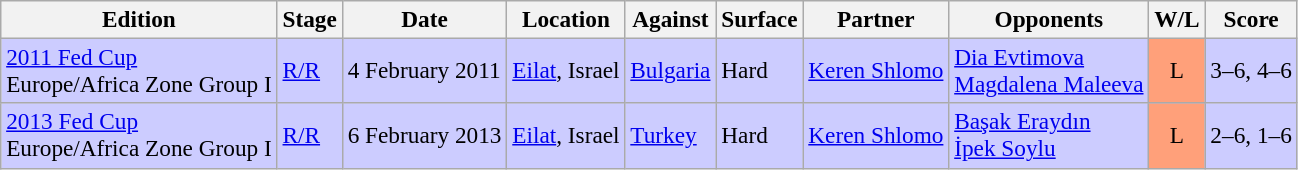<table class=wikitable style=font-size:97%>
<tr>
<th>Edition</th>
<th>Stage</th>
<th>Date</th>
<th>Location</th>
<th>Against</th>
<th>Surface</th>
<th>Partner</th>
<th>Opponents</th>
<th>W/L</th>
<th>Score</th>
</tr>
<tr style="background:#ccf;">
<td><a href='#'>2011 Fed Cup</a> <br> Europe/Africa Zone Group I</td>
<td><a href='#'>R/R</a></td>
<td>4 February 2011</td>
<td><a href='#'>Eilat</a>, Israel</td>
<td> <a href='#'>Bulgaria</a></td>
<td>Hard</td>
<td> <a href='#'>Keren Shlomo</a></td>
<td> <a href='#'>Dia Evtimova</a> <br>  <a href='#'>Magdalena Maleeva</a></td>
<td style="text-align:center; background:#ffa07a;">L</td>
<td>3–6, 4–6</td>
</tr>
<tr style="background:#ccf;">
<td><a href='#'>2013 Fed Cup</a> <br> Europe/Africa Zone Group I</td>
<td><a href='#'>R/R</a></td>
<td>6 February 2013</td>
<td><a href='#'>Eilat</a>, Israel</td>
<td> <a href='#'>Turkey</a></td>
<td>Hard</td>
<td> <a href='#'>Keren Shlomo</a></td>
<td> <a href='#'>Başak Eraydın</a> <br>  <a href='#'>İpek Soylu</a></td>
<td style="text-align:center; background:#ffa07a;">L</td>
<td>2–6, 1–6</td>
</tr>
</table>
